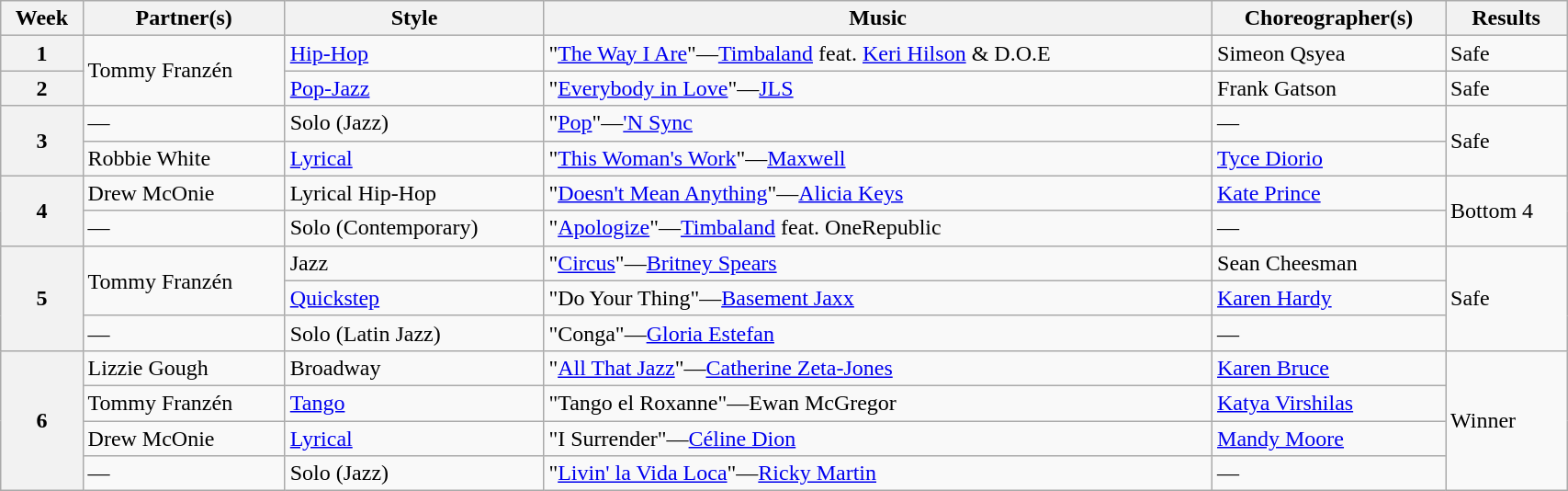<table class="wikitable" width="90%">
<tr>
<th>Week</th>
<th>Partner(s)</th>
<th>Style</th>
<th>Music</th>
<th>Choreographer(s)</th>
<th>Results</th>
</tr>
<tr>
<th>1</th>
<td rowspan="2">Tommy Franzén</td>
<td><a href='#'>Hip-Hop</a></td>
<td>"<a href='#'>The Way I Are</a>"—<a href='#'>Timbaland</a> feat. <a href='#'>Keri Hilson</a> & D.O.E</td>
<td>Simeon Qsyea</td>
<td>Safe</td>
</tr>
<tr>
<th>2</th>
<td><a href='#'>Pop-Jazz</a></td>
<td>"<a href='#'>Everybody in Love</a>"—<a href='#'>JLS</a></td>
<td>Frank Gatson</td>
<td>Safe</td>
</tr>
<tr>
<th rowspan="2">3</th>
<td>—</td>
<td>Solo (Jazz)</td>
<td>"<a href='#'>Pop</a>"—<a href='#'>'N Sync</a></td>
<td>—</td>
<td rowspan="2">Safe</td>
</tr>
<tr>
<td>Robbie White</td>
<td><a href='#'>Lyrical</a></td>
<td>"<a href='#'>This Woman's Work</a>"—<a href='#'>Maxwell</a></td>
<td><a href='#'>Tyce Diorio</a></td>
</tr>
<tr>
<th rowspan="2">4</th>
<td>Drew McOnie</td>
<td>Lyrical Hip-Hop</td>
<td>"<a href='#'>Doesn't Mean Anything</a>"—<a href='#'>Alicia Keys</a></td>
<td><a href='#'>Kate Prince</a></td>
<td rowspan="2">Bottom 4</td>
</tr>
<tr>
<td>—</td>
<td>Solo (Contemporary)</td>
<td>"<a href='#'>Apologize</a>"—<a href='#'>Timbaland</a> feat. OneRepublic</td>
<td>—</td>
</tr>
<tr>
<th rowspan="3">5</th>
<td rowspan="2">Tommy Franzén</td>
<td>Jazz</td>
<td>"<a href='#'>Circus</a>"—<a href='#'>Britney Spears</a></td>
<td>Sean Cheesman</td>
<td rowspan="3">Safe</td>
</tr>
<tr>
<td><a href='#'>Quickstep</a></td>
<td>"Do Your Thing"—<a href='#'>Basement Jaxx</a></td>
<td><a href='#'>Karen Hardy</a></td>
</tr>
<tr>
<td>—</td>
<td>Solo (Latin Jazz)</td>
<td>"Conga"—<a href='#'>Gloria Estefan</a></td>
<td>—</td>
</tr>
<tr>
<th rowspan="4">6</th>
<td>Lizzie Gough</td>
<td>Broadway</td>
<td>"<a href='#'>All That Jazz</a>"—<a href='#'>Catherine Zeta-Jones</a></td>
<td><a href='#'>Karen Bruce</a></td>
<td rowspan="4">Winner</td>
</tr>
<tr>
<td>Tommy Franzén</td>
<td><a href='#'>Tango</a></td>
<td>"Tango el Roxanne"—Ewan McGregor</td>
<td><a href='#'>Katya Virshilas</a></td>
</tr>
<tr>
<td>Drew McOnie</td>
<td><a href='#'>Lyrical</a></td>
<td>"I Surrender"—<a href='#'>Céline Dion</a></td>
<td><a href='#'>Mandy Moore</a></td>
</tr>
<tr>
<td>—</td>
<td>Solo (Jazz)</td>
<td>"<a href='#'>Livin' la Vida Loca</a>"—<a href='#'>Ricky Martin</a></td>
<td>—</td>
</tr>
</table>
